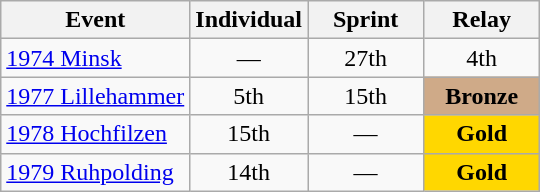<table class="wikitable" style="text-align: center;">
<tr ">
<th>Event</th>
<th style="width:70px;">Individual</th>
<th style="width:70px;">Sprint</th>
<th style="width:70px;">Relay</th>
</tr>
<tr>
<td align=left> <a href='#'>1974 Minsk</a></td>
<td>—</td>
<td>27th</td>
<td>4th</td>
</tr>
<tr>
<td align=left> <a href='#'>1977 Lillehammer</a></td>
<td>5th</td>
<td>15th</td>
<td style="background:#cfaa88;"><strong>Bronze</strong></td>
</tr>
<tr>
<td align=left> <a href='#'>1978 Hochfilzen</a></td>
<td>15th</td>
<td>—</td>
<td style="background:gold;"><strong>Gold</strong></td>
</tr>
<tr>
<td align=left> <a href='#'>1979 Ruhpolding</a></td>
<td>14th</td>
<td>—</td>
<td style="background:gold;"><strong>Gold</strong></td>
</tr>
</table>
